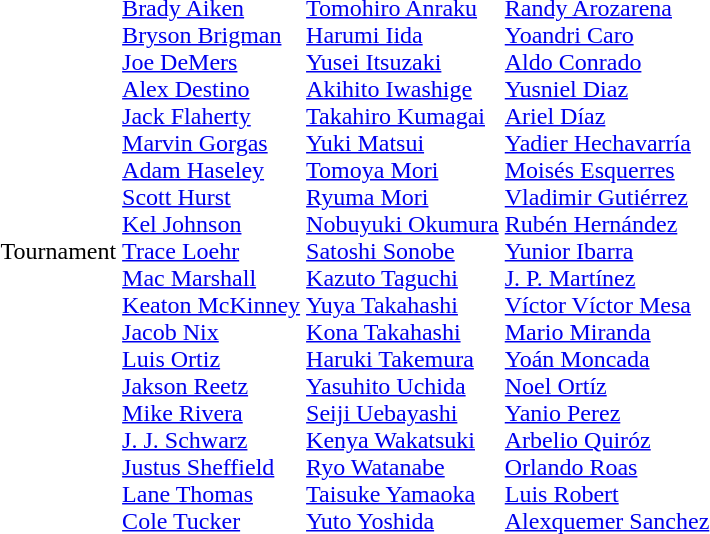<table>
<tr>
<td>Tournament</td>
<td><br><a href='#'>Brady Aiken</a><br><a href='#'>Bryson Brigman</a><br><a href='#'>Joe DeMers</a><br><a href='#'>Alex Destino</a><br><a href='#'>Jack Flaherty</a><br><a href='#'>Marvin Gorgas</a><br><a href='#'>Adam Haseley</a><br><a href='#'>Scott Hurst</a><br><a href='#'>Kel Johnson</a><br><a href='#'>Trace Loehr</a><br><a href='#'>Mac Marshall</a><br><a href='#'>Keaton McKinney</a><br><a href='#'>Jacob Nix</a><br><a href='#'>Luis Ortiz</a><br><a href='#'>Jakson Reetz</a><br><a href='#'>Mike Rivera</a><br><a href='#'>J. J. Schwarz</a><br><a href='#'>Justus Sheffield</a><br><a href='#'>Lane Thomas</a><br><a href='#'>Cole Tucker</a></td>
<td><br><a href='#'>Tomohiro Anraku</a><br><a href='#'>Harumi Iida</a><br><a href='#'>Yusei Itsuzaki</a><br><a href='#'>Akihito Iwashige</a><br><a href='#'>Takahiro Kumagai</a><br><a href='#'>Yuki Matsui</a><br><a href='#'>Tomoya Mori</a><br><a href='#'>Ryuma Mori</a><br><a href='#'>Nobuyuki Okumura</a><br><a href='#'>Satoshi Sonobe</a><br><a href='#'>Kazuto Taguchi</a><br><a href='#'>Yuya Takahashi</a><br><a href='#'>Kona Takahashi</a><br><a href='#'>Haruki Takemura</a><br><a href='#'>Yasuhito Uchida</a><br><a href='#'>Seiji Uebayashi</a><br><a href='#'>Kenya Wakatsuki</a><br><a href='#'>Ryo Watanabe</a><br><a href='#'>Taisuke Yamaoka</a><br><a href='#'>Yuto Yoshida</a></td>
<td><br><a href='#'>Randy Arozarena</a><br><a href='#'>Yoandri Caro</a><br><a href='#'>Aldo Conrado</a><br><a href='#'>Yusniel Diaz</a><br><a href='#'>Ariel Díaz</a><br><a href='#'>Yadier Hechavarría</a><br><a href='#'>Moisés Esquerres</a><br><a href='#'>Vladimir Gutiérrez</a><br><a href='#'>Rubén Hernández</a><br><a href='#'>Yunior Ibarra</a><br><a href='#'>J. P. Martínez</a><br><a href='#'>Víctor Víctor Mesa</a><br><a href='#'>Mario Miranda</a><br><a href='#'>Yoán Moncada</a><br><a href='#'>Noel Ortíz</a><br><a href='#'>Yanio Perez</a><br><a href='#'>Arbelio Quiróz</a><br><a href='#'>Orlando Roas</a><br><a href='#'>Luis Robert</a><br><a href='#'>Alexquemer Sanchez</a></td>
</tr>
</table>
